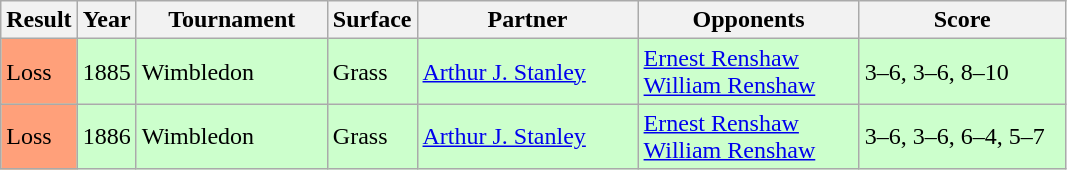<table class="sortable wikitable">
<tr>
<th style="width:40px">Result</th>
<th style="width:30px">Year</th>
<th style="width:120px">Tournament</th>
<th style="width:50px">Surface</th>
<th style="width:140px">Partner</th>
<th style="width:140px">Opponents</th>
<th style="width:130px" class="unsortable">Score</th>
</tr>
<tr style="background:#cfc;">
<td style="background:#ffa07a;">Loss</td>
<td>1885</td>
<td>Wimbledon</td>
<td>Grass</td>
<td> <a href='#'>Arthur J. Stanley</a></td>
<td> <a href='#'>Ernest Renshaw</a> <br>  <a href='#'>William Renshaw</a></td>
<td>3–6, 3–6, 8–10</td>
</tr>
<tr style="background:#cfc;">
<td style="background:#ffa07a;">Loss</td>
<td>1886</td>
<td>Wimbledon</td>
<td>Grass</td>
<td> <a href='#'>Arthur J. Stanley</a></td>
<td> <a href='#'>Ernest Renshaw</a> <br>  <a href='#'>William Renshaw</a></td>
<td>3–6, 3–6, 6–4, 5–7</td>
</tr>
</table>
